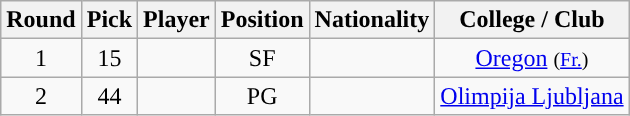<table class="wikitable sortable sortable">
<tr>
<th>Round</th>
<th>Pick</th>
<th>Player</th>
<th>Position</th>
<th>Nationality</th>
<th>College / Club</th>
</tr>
<tr style="text-align: center">
<td>1</td>
<td>15</td>
<td></td>
<td>SF</td>
<td></td>
<td><a href='#'>Oregon</a> <small>(<a href='#'>Fr.</a>)</small></td>
</tr>
<tr style="text-align: center">
<td>2</td>
<td>44</td>
<td></td>
<td>PG</td>
<td></td>
<td> <a href='#'>Olimpija Ljubljana</a></td>
</tr>
</table>
